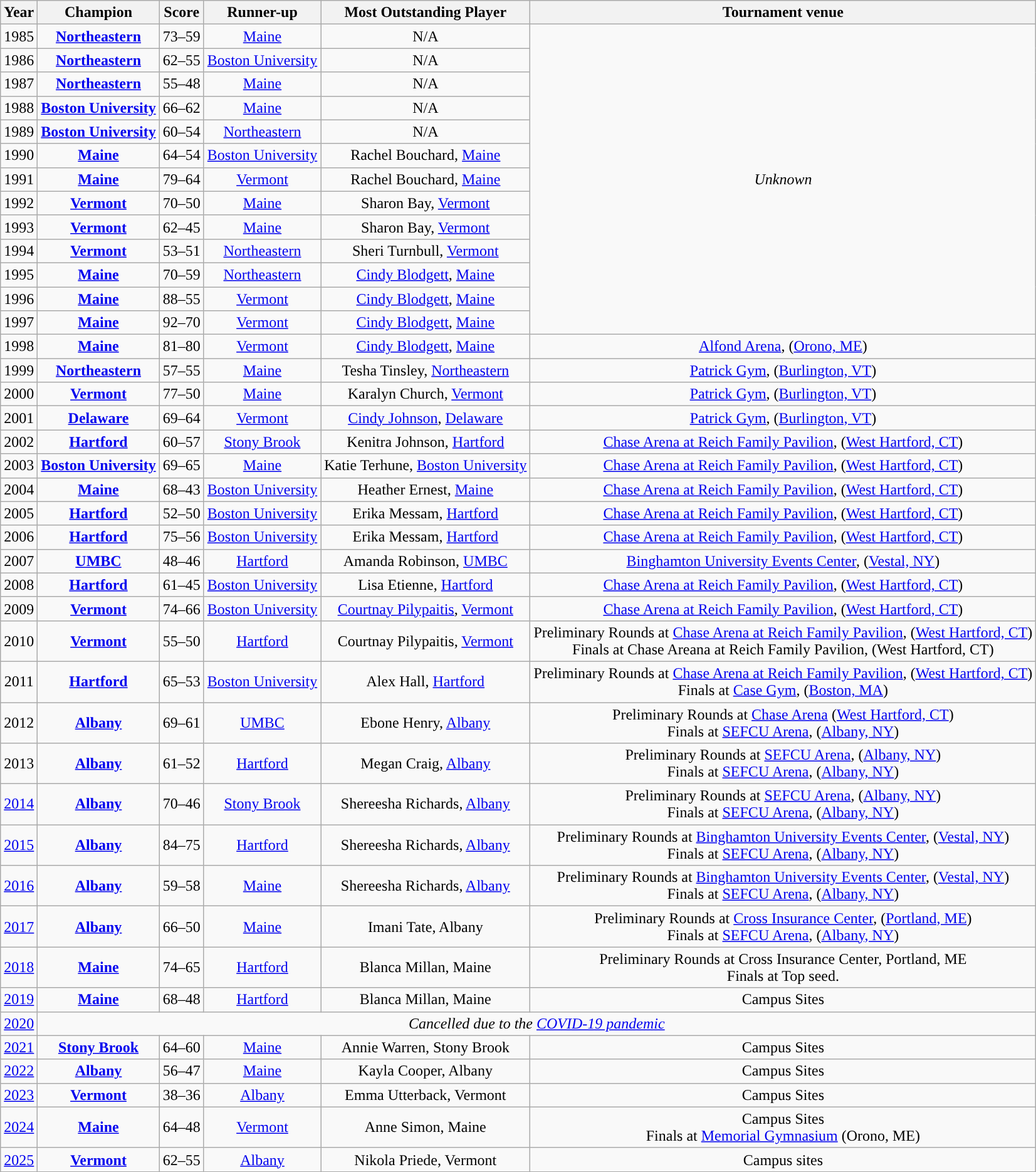<table class="wikitable sortable" style="text-align:center">
<tr>
<th width=px>Year</th>
<th width=px>Champion</th>
<th width=px>Score</th>
<th width=px>Runner-up</th>
<th width=px>Most Outstanding Player</th>
<th width=px>Tournament venue</th>
</tr>
<tr>
<td>1985</td>
<td><strong><a href='#'>Northeastern</a></strong></td>
<td>73–59</td>
<td><a href='#'>Maine</a></td>
<td>N/A</td>
<td rowspan="13"><em>Unknown</em></td>
</tr>
<tr>
<td>1986</td>
<td><strong><a href='#'>Northeastern</a></strong></td>
<td>62–55</td>
<td><a href='#'>Boston University</a></td>
<td>N/A</td>
</tr>
<tr>
<td>1987</td>
<td><strong><a href='#'>Northeastern</a></strong></td>
<td>55–48</td>
<td><a href='#'>Maine</a></td>
<td>N/A</td>
</tr>
<tr>
<td>1988</td>
<td><strong><a href='#'>Boston University</a></strong></td>
<td>66–62</td>
<td><a href='#'>Maine</a></td>
<td>N/A</td>
</tr>
<tr>
<td>1989</td>
<td><strong><a href='#'>Boston University</a></strong></td>
<td>60–54</td>
<td><a href='#'>Northeastern</a></td>
<td>N/A</td>
</tr>
<tr>
<td>1990</td>
<td><strong><a href='#'>Maine</a></strong></td>
<td>64–54</td>
<td><a href='#'>Boston University</a></td>
<td>Rachel Bouchard, <a href='#'>Maine</a></td>
</tr>
<tr>
<td>1991</td>
<td><strong><a href='#'>Maine</a></strong></td>
<td>79–64</td>
<td><a href='#'>Vermont</a></td>
<td>Rachel Bouchard, <a href='#'>Maine</a></td>
</tr>
<tr>
<td>1992</td>
<td><strong><a href='#'>Vermont</a></strong></td>
<td>70–50</td>
<td><a href='#'>Maine</a></td>
<td>Sharon Bay, <a href='#'>Vermont</a></td>
</tr>
<tr>
<td>1993</td>
<td><strong><a href='#'>Vermont</a></strong></td>
<td>62–45</td>
<td><a href='#'>Maine</a></td>
<td>Sharon Bay, <a href='#'>Vermont</a></td>
</tr>
<tr>
<td>1994</td>
<td><strong><a href='#'>Vermont</a></strong></td>
<td>53–51</td>
<td><a href='#'>Northeastern</a></td>
<td>Sheri Turnbull, <a href='#'>Vermont</a></td>
</tr>
<tr>
<td>1995</td>
<td><strong><a href='#'>Maine</a></strong></td>
<td>70–59</td>
<td><a href='#'>Northeastern</a></td>
<td><a href='#'>Cindy Blodgett</a>, <a href='#'>Maine</a></td>
</tr>
<tr>
<td>1996</td>
<td><strong><a href='#'>Maine</a></strong></td>
<td>88–55</td>
<td><a href='#'>Vermont</a></td>
<td><a href='#'>Cindy Blodgett</a>, <a href='#'>Maine</a></td>
</tr>
<tr>
<td>1997</td>
<td><strong><a href='#'>Maine</a></strong></td>
<td>92–70</td>
<td><a href='#'>Vermont</a></td>
<td><a href='#'>Cindy Blodgett</a>, <a href='#'>Maine</a></td>
</tr>
<tr>
<td>1998</td>
<td><strong><a href='#'>Maine</a></strong></td>
<td>81–80</td>
<td><a href='#'>Vermont</a></td>
<td><a href='#'>Cindy Blodgett</a>, <a href='#'>Maine</a></td>
<td><a href='#'>Alfond Arena</a>, (<a href='#'>Orono, ME</a>)</td>
</tr>
<tr>
<td>1999</td>
<td><strong><a href='#'>Northeastern</a></strong></td>
<td>57–55</td>
<td><a href='#'>Maine</a></td>
<td>Tesha Tinsley, <a href='#'>Northeastern</a></td>
<td><a href='#'>Patrick Gym</a>, (<a href='#'>Burlington, VT</a>)</td>
</tr>
<tr>
<td>2000</td>
<td><strong><a href='#'>Vermont</a></strong></td>
<td>77–50</td>
<td><a href='#'>Maine</a></td>
<td>Karalyn Church, <a href='#'>Vermont</a></td>
<td><a href='#'>Patrick Gym</a>, (<a href='#'>Burlington, VT</a>)</td>
</tr>
<tr>
<td>2001</td>
<td><strong><a href='#'>Delaware</a></strong></td>
<td>69–64</td>
<td><a href='#'>Vermont</a></td>
<td><a href='#'>Cindy Johnson</a>, <a href='#'>Delaware</a></td>
<td><a href='#'>Patrick Gym</a>, (<a href='#'>Burlington, VT</a>)</td>
</tr>
<tr>
<td>2002</td>
<td><strong><a href='#'>Hartford</a></strong></td>
<td>60–57</td>
<td><a href='#'>Stony Brook</a></td>
<td>Kenitra Johnson, <a href='#'>Hartford</a></td>
<td><a href='#'>Chase Arena at Reich Family Pavilion</a>, (<a href='#'>West Hartford, CT</a>)</td>
</tr>
<tr>
<td>2003</td>
<td><strong><a href='#'>Boston University</a></strong></td>
<td>69–65</td>
<td><a href='#'>Maine</a></td>
<td>Katie Terhune, <a href='#'>Boston University</a></td>
<td><a href='#'>Chase Arena at Reich Family Pavilion</a>, (<a href='#'>West Hartford, CT</a>)</td>
</tr>
<tr>
<td>2004</td>
<td><strong><a href='#'>Maine</a></strong></td>
<td>68–43</td>
<td><a href='#'>Boston University</a></td>
<td>Heather Ernest, <a href='#'>Maine</a></td>
<td><a href='#'>Chase Arena at Reich Family Pavilion</a>, (<a href='#'>West Hartford, CT</a>)</td>
</tr>
<tr>
<td>2005</td>
<td><strong><a href='#'>Hartford</a></strong></td>
<td>52–50</td>
<td><a href='#'>Boston University</a></td>
<td>Erika Messam, <a href='#'>Hartford</a></td>
<td><a href='#'>Chase Arena at Reich Family Pavilion</a>, (<a href='#'>West Hartford, CT</a>)</td>
</tr>
<tr>
<td>2006</td>
<td><strong><a href='#'>Hartford</a></strong></td>
<td>75–56</td>
<td><a href='#'>Boston University</a></td>
<td>Erika Messam, <a href='#'>Hartford</a></td>
<td><a href='#'>Chase Arena at Reich Family Pavilion</a>, (<a href='#'>West Hartford, CT</a>)</td>
</tr>
<tr>
<td>2007</td>
<td><strong><a href='#'>UMBC</a></strong></td>
<td>48–46</td>
<td><a href='#'>Hartford</a></td>
<td>Amanda Robinson, <a href='#'>UMBC</a></td>
<td><a href='#'>Binghamton University Events Center</a>, (<a href='#'>Vestal, NY</a>)</td>
</tr>
<tr>
<td>2008</td>
<td><strong><a href='#'>Hartford</a></strong></td>
<td>61–45</td>
<td><a href='#'>Boston University</a></td>
<td>Lisa Etienne, <a href='#'>Hartford</a></td>
<td><a href='#'>Chase Arena at Reich Family Pavilion</a>, (<a href='#'>West Hartford, CT</a>)</td>
</tr>
<tr>
<td>2009</td>
<td><strong><a href='#'>Vermont</a></strong></td>
<td>74–66</td>
<td><a href='#'>Boston University</a></td>
<td><a href='#'>Courtnay Pilypaitis</a>, <a href='#'>Vermont</a></td>
<td><a href='#'>Chase Arena at Reich Family Pavilion</a>, (<a href='#'>West Hartford, CT</a>)</td>
</tr>
<tr>
<td>2010</td>
<td><strong><a href='#'>Vermont</a></strong></td>
<td>55–50</td>
<td><a href='#'>Hartford</a></td>
<td>Courtnay Pilypaitis, <a href='#'>Vermont</a></td>
<td>Preliminary Rounds at <a href='#'>Chase Arena at Reich Family Pavilion</a>, (<a href='#'>West Hartford, CT</a>)<br>Finals at Chase Areana at Reich Family Pavilion, (West Hartford, CT)</td>
</tr>
<tr>
<td>2011</td>
<td><strong><a href='#'>Hartford</a></strong></td>
<td>65–53</td>
<td><a href='#'>Boston University</a></td>
<td>Alex Hall, <a href='#'>Hartford</a></td>
<td>Preliminary Rounds at <a href='#'>Chase Arena at Reich Family Pavilion</a>, (<a href='#'>West Hartford, CT</a>)<br>Finals at <a href='#'>Case Gym</a>, (<a href='#'>Boston, MA</a>)</td>
</tr>
<tr>
<td>2012</td>
<td><strong><a href='#'>Albany</a></strong></td>
<td>69–61</td>
<td><a href='#'>UMBC</a></td>
<td>Ebone Henry, <a href='#'>Albany</a></td>
<td>Preliminary Rounds at <a href='#'>Chase Arena</a> (<a href='#'>West Hartford, CT</a>)<br>Finals at <a href='#'>SEFCU Arena</a>, (<a href='#'>Albany, NY</a>)</td>
</tr>
<tr>
<td>2013</td>
<td><strong><a href='#'>Albany</a></strong></td>
<td>61–52</td>
<td><a href='#'>Hartford</a></td>
<td>Megan Craig, <a href='#'>Albany</a></td>
<td>Preliminary Rounds at <a href='#'>SEFCU Arena</a>, (<a href='#'>Albany, NY</a>)<br>Finals at <a href='#'>SEFCU Arena</a>, (<a href='#'>Albany, NY</a>)</td>
</tr>
<tr>
<td><a href='#'>2014</a></td>
<td><strong><a href='#'>Albany</a></strong></td>
<td>70–46</td>
<td><a href='#'>Stony Brook</a></td>
<td>Shereesha Richards, <a href='#'>Albany</a></td>
<td>Preliminary Rounds at <a href='#'>SEFCU Arena</a>, (<a href='#'>Albany, NY</a>)<br>Finals at <a href='#'>SEFCU Arena</a>, (<a href='#'>Albany, NY</a>)</td>
</tr>
<tr>
<td><a href='#'>2015</a></td>
<td><strong><a href='#'>Albany</a></strong></td>
<td>84–75</td>
<td><a href='#'>Hartford</a></td>
<td>Shereesha Richards, <a href='#'>Albany</a></td>
<td>Preliminary Rounds at <a href='#'>Binghamton University Events Center</a>, (<a href='#'>Vestal, NY</a>)<br>Finals at <a href='#'>SEFCU Arena</a>, (<a href='#'>Albany, NY</a>)</td>
</tr>
<tr>
<td><a href='#'>2016</a></td>
<td><strong><a href='#'>Albany</a></strong></td>
<td>59–58</td>
<td><a href='#'>Maine</a></td>
<td>Shereesha Richards, <a href='#'>Albany</a></td>
<td>Preliminary Rounds at <a href='#'>Binghamton University Events Center</a>, (<a href='#'>Vestal, NY</a>)<br>Finals at <a href='#'>SEFCU Arena</a>, (<a href='#'>Albany, NY</a>)</td>
</tr>
<tr>
<td><a href='#'>2017</a></td>
<td><strong><a href='#'>Albany</a></strong></td>
<td>66–50</td>
<td><a href='#'>Maine</a></td>
<td>Imani Tate, Albany</td>
<td>Preliminary Rounds at <a href='#'>Cross Insurance Center</a>, (<a href='#'>Portland, ME</a>)<br>Finals at <a href='#'>SEFCU Arena</a>, (<a href='#'>Albany, NY</a>)</td>
</tr>
<tr>
<td><a href='#'>2018</a></td>
<td><strong><a href='#'>Maine</a></strong></td>
<td>74–65</td>
<td><a href='#'>Hartford</a></td>
<td>Blanca Millan, Maine</td>
<td>Preliminary Rounds at Cross Insurance Center, Portland, ME<br>Finals at Top seed.</td>
</tr>
<tr>
<td><a href='#'>2019</a></td>
<td><strong><a href='#'>Maine</a></strong></td>
<td>68–48</td>
<td><a href='#'>Hartford</a></td>
<td>Blanca Millan, Maine</td>
<td>Campus Sites</td>
</tr>
<tr>
<td><a href='#'>2020</a></td>
<td colspan=5><em>Cancelled due to the <a href='#'>COVID-19 pandemic</a></em></td>
</tr>
<tr>
<td><a href='#'>2021</a></td>
<td><strong><a href='#'>Stony Brook</a></strong></td>
<td>64–60</td>
<td><a href='#'>Maine</a></td>
<td>Annie Warren, Stony Brook</td>
<td>Campus Sites</td>
</tr>
<tr>
<td><a href='#'>2022</a></td>
<td><strong><a href='#'>Albany</a></strong></td>
<td>56–47</td>
<td><a href='#'>Maine</a></td>
<td>Kayla Cooper, Albany</td>
<td>Campus Sites</td>
</tr>
<tr>
<td><a href='#'>2023</a></td>
<td><strong><a href='#'>Vermont</a></strong></td>
<td>38–36</td>
<td><a href='#'>Albany</a></td>
<td>Emma Utterback, Vermont</td>
<td>Campus Sites</td>
</tr>
<tr>
<td><a href='#'>2024</a></td>
<td><strong><a href='#'>Maine</a></strong></td>
<td>64–48</td>
<td><a href='#'>Vermont</a></td>
<td>Anne Simon, Maine</td>
<td>Campus Sites<br>Finals at <a href='#'>Memorial Gymnasium</a> (Orono, ME)</td>
</tr>
<tr>
<td><a href='#'>2025</a></td>
<td><strong><a href='#'>Vermont</a></strong></td>
<td>62–55</td>
<td><a href='#'>Albany</a></td>
<td>Nikola Priede, Vermont</td>
<td>Campus sites</td>
</tr>
</table>
